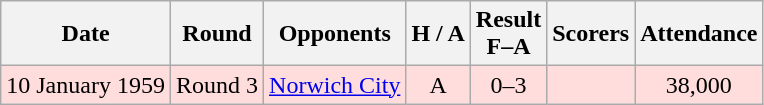<table class="wikitable" style="text-align:center">
<tr>
<th>Date</th>
<th>Round</th>
<th>Opponents</th>
<th>H / A</th>
<th>Result<br>F–A</th>
<th>Scorers</th>
<th>Attendance</th>
</tr>
<tr bgcolor="#ffdddd">
<td>10 January 1959</td>
<td>Round 3</td>
<td><a href='#'>Norwich City</a></td>
<td>A</td>
<td>0–3</td>
<td></td>
<td>38,000</td>
</tr>
</table>
